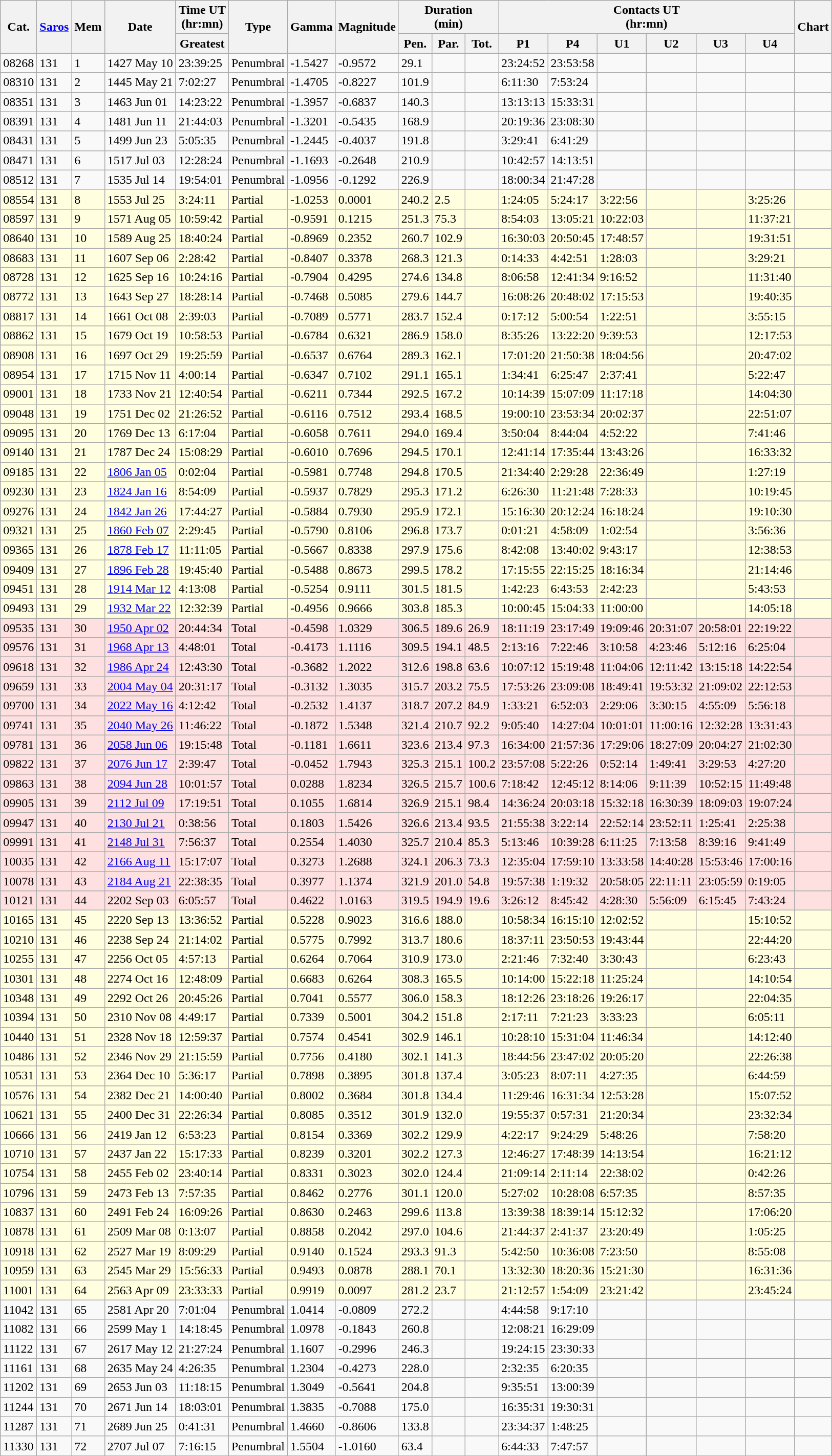<table class=wikitable>
<tr>
<th rowspan=2>Cat.</th>
<th rowspan=2><a href='#'>Saros</a></th>
<th rowspan=2>Mem</th>
<th rowspan=2>Date</th>
<th>Time UT<br>(hr:mn)</th>
<th rowspan=2>Type</th>
<th rowspan=2>Gamma</th>
<th rowspan=2>Magnitude</th>
<th colspan=3>Duration<br>(min)</th>
<th colspan=6>Contacts UT<br>(hr:mn)</th>
<th rowspan=2>Chart</th>
</tr>
<tr>
<th>Greatest</th>
<th>Pen.</th>
<th>Par.</th>
<th>Tot.</th>
<th>P1</th>
<th>P4</th>
<th>U1</th>
<th>U2</th>
<th>U3</th>
<th>U4</th>
</tr>
<tr>
<td>08268</td>
<td>131</td>
<td>1</td>
<td>1427 May 10</td>
<td>23:39:25</td>
<td>Penumbral</td>
<td>-1.5427</td>
<td>-0.9572</td>
<td>29.1</td>
<td></td>
<td></td>
<td>23:24:52</td>
<td>23:53:58</td>
<td></td>
<td></td>
<td></td>
<td></td>
<td></td>
</tr>
<tr>
<td>08310</td>
<td>131</td>
<td>2</td>
<td>1445 May 21</td>
<td>7:02:27</td>
<td>Penumbral</td>
<td>-1.4705</td>
<td>-0.8227</td>
<td>101.9</td>
<td></td>
<td></td>
<td>6:11:30</td>
<td>7:53:24</td>
<td></td>
<td></td>
<td></td>
<td></td>
<td></td>
</tr>
<tr>
<td>08351</td>
<td>131</td>
<td>3</td>
<td>1463 Jun 01</td>
<td>14:23:22</td>
<td>Penumbral</td>
<td>-1.3957</td>
<td>-0.6837</td>
<td>140.3</td>
<td></td>
<td></td>
<td>13:13:13</td>
<td>15:33:31</td>
<td></td>
<td></td>
<td></td>
<td></td>
<td></td>
</tr>
<tr>
<td>08391</td>
<td>131</td>
<td>4</td>
<td>1481 Jun 11</td>
<td>21:44:03</td>
<td>Penumbral</td>
<td>-1.3201</td>
<td>-0.5435</td>
<td>168.9</td>
<td></td>
<td></td>
<td>20:19:36</td>
<td>23:08:30</td>
<td></td>
<td></td>
<td></td>
<td></td>
<td></td>
</tr>
<tr>
<td>08431</td>
<td>131</td>
<td>5</td>
<td>1499 Jun 23</td>
<td>5:05:35</td>
<td>Penumbral</td>
<td>-1.2445</td>
<td>-0.4037</td>
<td>191.8</td>
<td></td>
<td></td>
<td>3:29:41</td>
<td>6:41:29</td>
<td></td>
<td></td>
<td></td>
<td></td>
<td></td>
</tr>
<tr>
<td>08471</td>
<td>131</td>
<td>6</td>
<td>1517 Jul 03</td>
<td>12:28:24</td>
<td>Penumbral</td>
<td>-1.1693</td>
<td>-0.2648</td>
<td>210.9</td>
<td></td>
<td></td>
<td>10:42:57</td>
<td>14:13:51</td>
<td></td>
<td></td>
<td></td>
<td></td>
<td></td>
</tr>
<tr>
<td>08512</td>
<td>131</td>
<td>7</td>
<td>1535 Jul 14</td>
<td>19:54:01</td>
<td>Penumbral</td>
<td>-1.0956</td>
<td>-0.1292</td>
<td>226.9</td>
<td></td>
<td></td>
<td>18:00:34</td>
<td>21:47:28</td>
<td></td>
<td></td>
<td></td>
<td></td>
<td></td>
</tr>
<tr bgcolor=#ffffe0>
<td>08554</td>
<td>131</td>
<td>8</td>
<td>1553 Jul 25</td>
<td>3:24:11</td>
<td>Partial</td>
<td>-1.0253</td>
<td>0.0001</td>
<td>240.2</td>
<td>2.5</td>
<td></td>
<td>1:24:05</td>
<td>5:24:17</td>
<td>3:22:56</td>
<td></td>
<td></td>
<td>3:25:26</td>
<td></td>
</tr>
<tr bgcolor=#ffffe0>
<td>08597</td>
<td>131</td>
<td>9</td>
<td>1571 Aug 05</td>
<td>10:59:42</td>
<td>Partial</td>
<td>-0.9591</td>
<td>0.1215</td>
<td>251.3</td>
<td>75.3</td>
<td></td>
<td>8:54:03</td>
<td>13:05:21</td>
<td>10:22:03</td>
<td></td>
<td></td>
<td>11:37:21</td>
<td></td>
</tr>
<tr bgcolor=#ffffe0>
<td>08640</td>
<td>131</td>
<td>10</td>
<td>1589 Aug 25</td>
<td>18:40:24</td>
<td>Partial</td>
<td>-0.8969</td>
<td>0.2352</td>
<td>260.7</td>
<td>102.9</td>
<td></td>
<td>16:30:03</td>
<td>20:50:45</td>
<td>17:48:57</td>
<td></td>
<td></td>
<td>19:31:51</td>
<td></td>
</tr>
<tr bgcolor=#ffffe0>
<td>08683</td>
<td>131</td>
<td>11</td>
<td>1607 Sep 06</td>
<td>2:28:42</td>
<td>Partial</td>
<td>-0.8407</td>
<td>0.3378</td>
<td>268.3</td>
<td>121.3</td>
<td></td>
<td>0:14:33</td>
<td>4:42:51</td>
<td>1:28:03</td>
<td></td>
<td></td>
<td>3:29:21</td>
<td></td>
</tr>
<tr bgcolor=#ffffe0>
<td>08728</td>
<td>131</td>
<td>12</td>
<td>1625 Sep 16</td>
<td>10:24:16</td>
<td>Partial</td>
<td>-0.7904</td>
<td>0.4295</td>
<td>274.6</td>
<td>134.8</td>
<td></td>
<td>8:06:58</td>
<td>12:41:34</td>
<td>9:16:52</td>
<td></td>
<td></td>
<td>11:31:40</td>
<td></td>
</tr>
<tr bgcolor=#ffffe0>
<td>08772</td>
<td>131</td>
<td>13</td>
<td>1643 Sep 27</td>
<td>18:28:14</td>
<td>Partial</td>
<td>-0.7468</td>
<td>0.5085</td>
<td>279.6</td>
<td>144.7</td>
<td></td>
<td>16:08:26</td>
<td>20:48:02</td>
<td>17:15:53</td>
<td></td>
<td></td>
<td>19:40:35</td>
<td></td>
</tr>
<tr bgcolor=#ffffe0>
<td>08817</td>
<td>131</td>
<td>14</td>
<td>1661 Oct 08</td>
<td>2:39:03</td>
<td>Partial</td>
<td>-0.7089</td>
<td>0.5771</td>
<td>283.7</td>
<td>152.4</td>
<td></td>
<td>0:17:12</td>
<td>5:00:54</td>
<td>1:22:51</td>
<td></td>
<td></td>
<td>3:55:15</td>
<td></td>
</tr>
<tr bgcolor=#ffffe0>
<td>08862</td>
<td>131</td>
<td>15</td>
<td>1679 Oct 19</td>
<td>10:58:53</td>
<td>Partial</td>
<td>-0.6784</td>
<td>0.6321</td>
<td>286.9</td>
<td>158.0</td>
<td></td>
<td>8:35:26</td>
<td>13:22:20</td>
<td>9:39:53</td>
<td></td>
<td></td>
<td>12:17:53</td>
<td></td>
</tr>
<tr bgcolor=#ffffe0>
<td>08908</td>
<td>131</td>
<td>16</td>
<td>1697 Oct 29</td>
<td>19:25:59</td>
<td>Partial</td>
<td>-0.6537</td>
<td>0.6764</td>
<td>289.3</td>
<td>162.1</td>
<td></td>
<td>17:01:20</td>
<td>21:50:38</td>
<td>18:04:56</td>
<td></td>
<td></td>
<td>20:47:02</td>
<td></td>
</tr>
<tr bgcolor=#ffffe0>
<td>08954</td>
<td>131</td>
<td>17</td>
<td>1715 Nov 11</td>
<td>4:00:14</td>
<td>Partial</td>
<td>-0.6347</td>
<td>0.7102</td>
<td>291.1</td>
<td>165.1</td>
<td></td>
<td>1:34:41</td>
<td>6:25:47</td>
<td>2:37:41</td>
<td></td>
<td></td>
<td>5:22:47</td>
<td></td>
</tr>
<tr bgcolor=#ffffe0>
<td>09001</td>
<td>131</td>
<td>18</td>
<td>1733 Nov 21</td>
<td>12:40:54</td>
<td>Partial</td>
<td>-0.6211</td>
<td>0.7344</td>
<td>292.5</td>
<td>167.2</td>
<td></td>
<td>10:14:39</td>
<td>15:07:09</td>
<td>11:17:18</td>
<td></td>
<td></td>
<td>14:04:30</td>
<td></td>
</tr>
<tr bgcolor=#ffffe0>
<td>09048</td>
<td>131</td>
<td>19</td>
<td>1751 Dec 02</td>
<td>21:26:52</td>
<td>Partial</td>
<td>-0.6116</td>
<td>0.7512</td>
<td>293.4</td>
<td>168.5</td>
<td></td>
<td>19:00:10</td>
<td>23:53:34</td>
<td>20:02:37</td>
<td></td>
<td></td>
<td>22:51:07</td>
<td></td>
</tr>
<tr bgcolor=#ffffe0>
<td>09095</td>
<td>131</td>
<td>20</td>
<td>1769 Dec 13</td>
<td>6:17:04</td>
<td>Partial</td>
<td>-0.6058</td>
<td>0.7611</td>
<td>294.0</td>
<td>169.4</td>
<td></td>
<td>3:50:04</td>
<td>8:44:04</td>
<td>4:52:22</td>
<td></td>
<td></td>
<td>7:41:46</td>
<td></td>
</tr>
<tr bgcolor=#ffffe0>
<td>09140</td>
<td>131</td>
<td>21</td>
<td>1787 Dec 24</td>
<td>15:08:29</td>
<td>Partial</td>
<td>-0.6010</td>
<td>0.7696</td>
<td>294.5</td>
<td>170.1</td>
<td></td>
<td>12:41:14</td>
<td>17:35:44</td>
<td>13:43:26</td>
<td></td>
<td></td>
<td>16:33:32</td>
<td></td>
</tr>
<tr bgcolor=#ffffe0>
<td>09185</td>
<td>131</td>
<td>22</td>
<td><a href='#'>1806 Jan 05</a></td>
<td>0:02:04</td>
<td>Partial</td>
<td>-0.5981</td>
<td>0.7748</td>
<td>294.8</td>
<td>170.5</td>
<td></td>
<td>21:34:40</td>
<td>2:29:28</td>
<td>22:36:49</td>
<td></td>
<td></td>
<td>1:27:19</td>
<td></td>
</tr>
<tr bgcolor=#ffffe0>
<td>09230</td>
<td>131</td>
<td>23</td>
<td><a href='#'>1824 Jan 16</a></td>
<td>8:54:09</td>
<td>Partial</td>
<td>-0.5937</td>
<td>0.7829</td>
<td>295.3</td>
<td>171.2</td>
<td></td>
<td>6:26:30</td>
<td>11:21:48</td>
<td>7:28:33</td>
<td></td>
<td></td>
<td>10:19:45</td>
<td></td>
</tr>
<tr bgcolor=#ffffe0>
<td>09276</td>
<td>131</td>
<td>24</td>
<td><a href='#'>1842 Jan 26</a></td>
<td>17:44:27</td>
<td>Partial</td>
<td>-0.5884</td>
<td>0.7930</td>
<td>295.9</td>
<td>172.1</td>
<td></td>
<td>15:16:30</td>
<td>20:12:24</td>
<td>16:18:24</td>
<td></td>
<td></td>
<td>19:10:30</td>
<td></td>
</tr>
<tr bgcolor=#ffffe0>
<td>09321</td>
<td>131</td>
<td>25</td>
<td><a href='#'>1860 Feb 07</a></td>
<td>2:29:45</td>
<td>Partial</td>
<td>-0.5790</td>
<td>0.8106</td>
<td>296.8</td>
<td>173.7</td>
<td></td>
<td>0:01:21</td>
<td>4:58:09</td>
<td>1:02:54</td>
<td></td>
<td></td>
<td>3:56:36</td>
<td></td>
</tr>
<tr bgcolor=#ffffe0>
<td>09365</td>
<td>131</td>
<td>26</td>
<td><a href='#'>1878 Feb 17</a></td>
<td>11:11:05</td>
<td>Partial</td>
<td>-0.5667</td>
<td>0.8338</td>
<td>297.9</td>
<td>175.6</td>
<td></td>
<td>8:42:08</td>
<td>13:40:02</td>
<td>9:43:17</td>
<td></td>
<td></td>
<td>12:38:53</td>
<td></td>
</tr>
<tr bgcolor=#ffffe0>
<td>09409</td>
<td>131</td>
<td>27</td>
<td><a href='#'>1896 Feb 28</a></td>
<td>19:45:40</td>
<td>Partial</td>
<td>-0.5488</td>
<td>0.8673</td>
<td>299.5</td>
<td>178.2</td>
<td></td>
<td>17:15:55</td>
<td>22:15:25</td>
<td>18:16:34</td>
<td></td>
<td></td>
<td>21:14:46</td>
<td></td>
</tr>
<tr bgcolor=#ffffe0>
<td>09451</td>
<td>131</td>
<td>28</td>
<td><a href='#'>1914 Mar 12</a></td>
<td>4:13:08</td>
<td>Partial</td>
<td>-0.5254</td>
<td>0.9111</td>
<td>301.5</td>
<td>181.5</td>
<td></td>
<td>1:42:23</td>
<td>6:43:53</td>
<td>2:42:23</td>
<td></td>
<td></td>
<td>5:43:53</td>
<td></td>
</tr>
<tr bgcolor=#ffffe0>
<td>09493</td>
<td>131</td>
<td>29</td>
<td><a href='#'>1932 Mar 22</a></td>
<td>12:32:39</td>
<td>Partial</td>
<td>-0.4956</td>
<td>0.9666</td>
<td>303.8</td>
<td>185.3</td>
<td></td>
<td>10:00:45</td>
<td>15:04:33</td>
<td>11:00:00</td>
<td></td>
<td></td>
<td>14:05:18</td>
<td></td>
</tr>
<tr bgcolor=#ffe0e0>
<td>09535</td>
<td>131</td>
<td>30</td>
<td><a href='#'>1950 Apr 02</a></td>
<td>20:44:34</td>
<td>Total</td>
<td>-0.4598</td>
<td>1.0329</td>
<td>306.5</td>
<td>189.6</td>
<td>26.9</td>
<td>18:11:19</td>
<td>23:17:49</td>
<td>19:09:46</td>
<td>20:31:07</td>
<td>20:58:01</td>
<td>22:19:22</td>
<td></td>
</tr>
<tr bgcolor=#ffe0e0>
<td>09576</td>
<td>131</td>
<td>31</td>
<td><a href='#'>1968 Apr 13</a></td>
<td>4:48:01</td>
<td>Total</td>
<td>-0.4173</td>
<td>1.1116</td>
<td>309.5</td>
<td>194.1</td>
<td>48.5</td>
<td>2:13:16</td>
<td>7:22:46</td>
<td>3:10:58</td>
<td>4:23:46</td>
<td>5:12:16</td>
<td>6:25:04</td>
<td></td>
</tr>
<tr bgcolor=#ffe0e0>
<td>09618</td>
<td>131</td>
<td>32</td>
<td><a href='#'>1986 Apr 24</a></td>
<td>12:43:30</td>
<td>Total</td>
<td>-0.3682</td>
<td>1.2022</td>
<td>312.6</td>
<td>198.8</td>
<td>63.6</td>
<td>10:07:12</td>
<td>15:19:48</td>
<td>11:04:06</td>
<td>12:11:42</td>
<td>13:15:18</td>
<td>14:22:54</td>
<td></td>
</tr>
<tr bgcolor=#ffe0e0>
<td>09659</td>
<td>131</td>
<td>33</td>
<td><a href='#'>2004 May 04</a></td>
<td>20:31:17</td>
<td>Total</td>
<td>-0.3132</td>
<td>1.3035</td>
<td>315.7</td>
<td>203.2</td>
<td>75.5</td>
<td>17:53:26</td>
<td>23:09:08</td>
<td>18:49:41</td>
<td>19:53:32</td>
<td>21:09:02</td>
<td>22:12:53</td>
<td></td>
</tr>
<tr bgcolor=#ffe0e0>
<td>09700</td>
<td>131</td>
<td>34</td>
<td><a href='#'>2022 May 16</a></td>
<td>4:12:42</td>
<td>Total</td>
<td>-0.2532</td>
<td>1.4137</td>
<td>318.7</td>
<td>207.2</td>
<td>84.9</td>
<td>1:33:21</td>
<td>6:52:03</td>
<td>2:29:06</td>
<td>3:30:15</td>
<td>4:55:09</td>
<td>5:56:18</td>
<td></td>
</tr>
<tr bgcolor=#ffe0e0>
<td>09741</td>
<td>131</td>
<td>35</td>
<td><a href='#'>2040 May 26</a></td>
<td>11:46:22</td>
<td>Total</td>
<td>-0.1872</td>
<td>1.5348</td>
<td>321.4</td>
<td>210.7</td>
<td>92.2</td>
<td>9:05:40</td>
<td>14:27:04</td>
<td>10:01:01</td>
<td>11:00:16</td>
<td>12:32:28</td>
<td>13:31:43</td>
<td></td>
</tr>
<tr bgcolor=#ffe0e0>
<td>09781</td>
<td>131</td>
<td>36</td>
<td><a href='#'>2058 Jun 06</a></td>
<td>19:15:48</td>
<td>Total</td>
<td>-0.1181</td>
<td>1.6611</td>
<td>323.6</td>
<td>213.4</td>
<td>97.3</td>
<td>16:34:00</td>
<td>21:57:36</td>
<td>17:29:06</td>
<td>18:27:09</td>
<td>20:04:27</td>
<td>21:02:30</td>
<td></td>
</tr>
<tr bgcolor=#ffe0e0>
<td>09822</td>
<td>131</td>
<td>37</td>
<td><a href='#'>2076 Jun 17</a></td>
<td>2:39:47</td>
<td>Total</td>
<td>-0.0452</td>
<td>1.7943</td>
<td>325.3</td>
<td>215.1</td>
<td>100.2</td>
<td>23:57:08</td>
<td>5:22:26</td>
<td>0:52:14</td>
<td>1:49:41</td>
<td>3:29:53</td>
<td>4:27:20</td>
<td></td>
</tr>
<tr bgcolor=#ffe0e0>
<td>09863</td>
<td>131</td>
<td>38</td>
<td><a href='#'>2094 Jun 28</a></td>
<td>10:01:57</td>
<td>Total</td>
<td>0.0288</td>
<td>1.8234</td>
<td>326.5</td>
<td>215.7</td>
<td>100.6</td>
<td>7:18:42</td>
<td>12:45:12</td>
<td>8:14:06</td>
<td>9:11:39</td>
<td>10:52:15</td>
<td>11:49:48</td>
<td></td>
</tr>
<tr bgcolor=#ffe0e0>
<td>09905</td>
<td>131</td>
<td>39</td>
<td><a href='#'>2112 Jul 09</a></td>
<td>17:19:51</td>
<td>Total</td>
<td>0.1055</td>
<td>1.6814</td>
<td>326.9</td>
<td>215.1</td>
<td>98.4</td>
<td>14:36:24</td>
<td>20:03:18</td>
<td>15:32:18</td>
<td>16:30:39</td>
<td>18:09:03</td>
<td>19:07:24</td>
<td></td>
</tr>
<tr bgcolor=#ffe0e0>
<td>09947</td>
<td>131</td>
<td>40</td>
<td><a href='#'>2130 Jul 21</a></td>
<td>0:38:56</td>
<td>Total</td>
<td>0.1803</td>
<td>1.5426</td>
<td>326.6</td>
<td>213.4</td>
<td>93.5</td>
<td>21:55:38</td>
<td>3:22:14</td>
<td>22:52:14</td>
<td>23:52:11</td>
<td>1:25:41</td>
<td>2:25:38</td>
<td></td>
</tr>
<tr bgcolor=#ffe0e0>
<td>09991</td>
<td>131</td>
<td>41</td>
<td><a href='#'>2148 Jul 31</a></td>
<td>7:56:37</td>
<td>Total</td>
<td>0.2554</td>
<td>1.4030</td>
<td>325.7</td>
<td>210.4</td>
<td>85.3</td>
<td>5:13:46</td>
<td>10:39:28</td>
<td>6:11:25</td>
<td>7:13:58</td>
<td>8:39:16</td>
<td>9:41:49</td>
<td></td>
</tr>
<tr bgcolor=#ffe0e0>
<td>10035</td>
<td>131</td>
<td>42</td>
<td><a href='#'>2166 Aug 11</a></td>
<td>15:17:07</td>
<td>Total</td>
<td>0.3273</td>
<td>1.2688</td>
<td>324.1</td>
<td>206.3</td>
<td>73.3</td>
<td>12:35:04</td>
<td>17:59:10</td>
<td>13:33:58</td>
<td>14:40:28</td>
<td>15:53:46</td>
<td>17:00:16</td>
<td></td>
</tr>
<tr bgcolor=#ffe0e0>
<td>10078</td>
<td>131</td>
<td>43</td>
<td><a href='#'>2184 Aug 21</a></td>
<td>22:38:35</td>
<td>Total</td>
<td>0.3977</td>
<td>1.1374</td>
<td>321.9</td>
<td>201.0</td>
<td>54.8</td>
<td>19:57:38</td>
<td>1:19:32</td>
<td>20:58:05</td>
<td>22:11:11</td>
<td>23:05:59</td>
<td>0:19:05</td>
<td></td>
</tr>
<tr bgcolor=#ffe0e0>
<td>10121</td>
<td>131</td>
<td>44</td>
<td>2202 Sep 03</td>
<td>6:05:57</td>
<td>Total</td>
<td>0.4622</td>
<td>1.0163</td>
<td>319.5</td>
<td>194.9</td>
<td>19.6</td>
<td>3:26:12</td>
<td>8:45:42</td>
<td>4:28:30</td>
<td>5:56:09</td>
<td>6:15:45</td>
<td>7:43:24</td>
<td></td>
</tr>
<tr bgcolor=#ffffe0>
<td>10165</td>
<td>131</td>
<td>45</td>
<td>2220 Sep 13</td>
<td>13:36:52</td>
<td>Partial</td>
<td>0.5228</td>
<td>0.9023</td>
<td>316.6</td>
<td>188.0</td>
<td></td>
<td>10:58:34</td>
<td>16:15:10</td>
<td>12:02:52</td>
<td></td>
<td></td>
<td>15:10:52</td>
<td></td>
</tr>
<tr bgcolor=#ffffe0>
<td>10210</td>
<td>131</td>
<td>46</td>
<td>2238 Sep 24</td>
<td>21:14:02</td>
<td>Partial</td>
<td>0.5775</td>
<td>0.7992</td>
<td>313.7</td>
<td>180.6</td>
<td></td>
<td>18:37:11</td>
<td>23:50:53</td>
<td>19:43:44</td>
<td></td>
<td></td>
<td>22:44:20</td>
<td></td>
</tr>
<tr bgcolor=#ffffe0>
<td>10255</td>
<td>131</td>
<td>47</td>
<td>2256 Oct 05</td>
<td>4:57:13</td>
<td>Partial</td>
<td>0.6264</td>
<td>0.7064</td>
<td>310.9</td>
<td>173.0</td>
<td></td>
<td>2:21:46</td>
<td>7:32:40</td>
<td>3:30:43</td>
<td></td>
<td></td>
<td>6:23:43</td>
<td></td>
</tr>
<tr bgcolor=#ffffe0>
<td>10301</td>
<td>131</td>
<td>48</td>
<td>2274 Oct 16</td>
<td>12:48:09</td>
<td>Partial</td>
<td>0.6683</td>
<td>0.6264</td>
<td>308.3</td>
<td>165.5</td>
<td></td>
<td>10:14:00</td>
<td>15:22:18</td>
<td>11:25:24</td>
<td></td>
<td></td>
<td>14:10:54</td>
<td></td>
</tr>
<tr bgcolor=#ffffe0>
<td>10348</td>
<td>131</td>
<td>49</td>
<td>2292 Oct 26</td>
<td>20:45:26</td>
<td>Partial</td>
<td>0.7041</td>
<td>0.5577</td>
<td>306.0</td>
<td>158.3</td>
<td></td>
<td>18:12:26</td>
<td>23:18:26</td>
<td>19:26:17</td>
<td></td>
<td></td>
<td>22:04:35</td>
<td></td>
</tr>
<tr bgcolor=#ffffe0>
<td>10394</td>
<td>131</td>
<td>50</td>
<td>2310 Nov 08</td>
<td>4:49:17</td>
<td>Partial</td>
<td>0.7339</td>
<td>0.5001</td>
<td>304.2</td>
<td>151.8</td>
<td></td>
<td>2:17:11</td>
<td>7:21:23</td>
<td>3:33:23</td>
<td></td>
<td></td>
<td>6:05:11</td>
<td></td>
</tr>
<tr bgcolor=#ffffe0>
<td>10440</td>
<td>131</td>
<td>51</td>
<td>2328 Nov 18</td>
<td>12:59:37</td>
<td>Partial</td>
<td>0.7574</td>
<td>0.4541</td>
<td>302.9</td>
<td>146.1</td>
<td></td>
<td>10:28:10</td>
<td>15:31:04</td>
<td>11:46:34</td>
<td></td>
<td></td>
<td>14:12:40</td>
<td></td>
</tr>
<tr bgcolor=#ffffe0>
<td>10486</td>
<td>131</td>
<td>52</td>
<td>2346 Nov 29</td>
<td>21:15:59</td>
<td>Partial</td>
<td>0.7756</td>
<td>0.4180</td>
<td>302.1</td>
<td>141.3</td>
<td></td>
<td>18:44:56</td>
<td>23:47:02</td>
<td>20:05:20</td>
<td></td>
<td></td>
<td>22:26:38</td>
<td></td>
</tr>
<tr bgcolor=#ffffe0>
<td>10531</td>
<td>131</td>
<td>53</td>
<td>2364 Dec 10</td>
<td>5:36:17</td>
<td>Partial</td>
<td>0.7898</td>
<td>0.3895</td>
<td>301.8</td>
<td>137.4</td>
<td></td>
<td>3:05:23</td>
<td>8:07:11</td>
<td>4:27:35</td>
<td></td>
<td></td>
<td>6:44:59</td>
<td></td>
</tr>
<tr bgcolor=#ffffe0>
<td>10576</td>
<td>131</td>
<td>54</td>
<td>2382 Dec 21</td>
<td>14:00:40</td>
<td>Partial</td>
<td>0.8002</td>
<td>0.3684</td>
<td>301.8</td>
<td>134.4</td>
<td></td>
<td>11:29:46</td>
<td>16:31:34</td>
<td>12:53:28</td>
<td></td>
<td></td>
<td>15:07:52</td>
<td></td>
</tr>
<tr bgcolor=#ffffe0>
<td>10621</td>
<td>131</td>
<td>55</td>
<td>2400 Dec 31</td>
<td>22:26:34</td>
<td>Partial</td>
<td>0.8085</td>
<td>0.3512</td>
<td>301.9</td>
<td>132.0</td>
<td></td>
<td>19:55:37</td>
<td>0:57:31</td>
<td>21:20:34</td>
<td></td>
<td></td>
<td>23:32:34</td>
<td></td>
</tr>
<tr bgcolor=#ffffe0>
<td>10666</td>
<td>131</td>
<td>56</td>
<td>2419 Jan 12</td>
<td>6:53:23</td>
<td>Partial</td>
<td>0.8154</td>
<td>0.3369</td>
<td>302.2</td>
<td>129.9</td>
<td></td>
<td>4:22:17</td>
<td>9:24:29</td>
<td>5:48:26</td>
<td></td>
<td></td>
<td>7:58:20</td>
<td></td>
</tr>
<tr bgcolor=#ffffe0>
<td>10710</td>
<td>131</td>
<td>57</td>
<td>2437 Jan 22</td>
<td>15:17:33</td>
<td>Partial</td>
<td>0.8239</td>
<td>0.3201</td>
<td>302.2</td>
<td>127.3</td>
<td></td>
<td>12:46:27</td>
<td>17:48:39</td>
<td>14:13:54</td>
<td></td>
<td></td>
<td>16:21:12</td>
<td></td>
</tr>
<tr bgcolor=#ffffe0>
<td>10754</td>
<td>131</td>
<td>58</td>
<td>2455 Feb 02</td>
<td>23:40:14</td>
<td>Partial</td>
<td>0.8331</td>
<td>0.3023</td>
<td>302.0</td>
<td>124.4</td>
<td></td>
<td>21:09:14</td>
<td>2:11:14</td>
<td>22:38:02</td>
<td></td>
<td></td>
<td>0:42:26</td>
<td></td>
</tr>
<tr bgcolor=#ffffe0>
<td>10796</td>
<td>131</td>
<td>59</td>
<td>2473 Feb 13</td>
<td>7:57:35</td>
<td>Partial</td>
<td>0.8462</td>
<td>0.2776</td>
<td>301.1</td>
<td>120.0</td>
<td></td>
<td>5:27:02</td>
<td>10:28:08</td>
<td>6:57:35</td>
<td></td>
<td></td>
<td>8:57:35</td>
<td></td>
</tr>
<tr bgcolor=#ffffe0>
<td>10837</td>
<td>131</td>
<td>60</td>
<td>2491 Feb 24</td>
<td>16:09:26</td>
<td>Partial</td>
<td>0.8630</td>
<td>0.2463</td>
<td>299.6</td>
<td>113.8</td>
<td></td>
<td>13:39:38</td>
<td>18:39:14</td>
<td>15:12:32</td>
<td></td>
<td></td>
<td>17:06:20</td>
<td></td>
</tr>
<tr bgcolor=#ffffe0>
<td>10878</td>
<td>131</td>
<td>61</td>
<td>2509 Mar 08</td>
<td>0:13:07</td>
<td>Partial</td>
<td>0.8858</td>
<td>0.2042</td>
<td>297.0</td>
<td>104.6</td>
<td></td>
<td>21:44:37</td>
<td>2:41:37</td>
<td>23:20:49</td>
<td></td>
<td></td>
<td>1:05:25</td>
<td></td>
</tr>
<tr bgcolor=#ffffe0>
<td>10918</td>
<td>131</td>
<td>62</td>
<td>2527 Mar 19</td>
<td>8:09:29</td>
<td>Partial</td>
<td>0.9140</td>
<td>0.1524</td>
<td>293.3</td>
<td>91.3</td>
<td></td>
<td>5:42:50</td>
<td>10:36:08</td>
<td>7:23:50</td>
<td></td>
<td></td>
<td>8:55:08</td>
<td></td>
</tr>
<tr bgcolor=#ffffe0>
<td>10959</td>
<td>131</td>
<td>63</td>
<td>2545 Mar 29</td>
<td>15:56:33</td>
<td>Partial</td>
<td>0.9493</td>
<td>0.0878</td>
<td>288.1</td>
<td>70.1</td>
<td></td>
<td>13:32:30</td>
<td>18:20:36</td>
<td>15:21:30</td>
<td></td>
<td></td>
<td>16:31:36</td>
<td></td>
</tr>
<tr bgcolor=#ffffe0>
<td>11001</td>
<td>131</td>
<td>64</td>
<td>2563 Apr 09</td>
<td>23:33:33</td>
<td>Partial</td>
<td>0.9919</td>
<td>0.0097</td>
<td>281.2</td>
<td>23.7</td>
<td></td>
<td>21:12:57</td>
<td>1:54:09</td>
<td>23:21:42</td>
<td></td>
<td></td>
<td>23:45:24</td>
<td></td>
</tr>
<tr>
<td>11042</td>
<td>131</td>
<td>65</td>
<td>2581 Apr 20</td>
<td>7:01:04</td>
<td>Penumbral</td>
<td>1.0414</td>
<td>-0.0809</td>
<td>272.2</td>
<td></td>
<td></td>
<td>4:44:58</td>
<td>9:17:10</td>
<td></td>
<td></td>
<td></td>
<td></td>
<td></td>
</tr>
<tr>
<td>11082</td>
<td>131</td>
<td>66</td>
<td>2599 May 1</td>
<td>14:18:45</td>
<td>Penumbral</td>
<td>1.0978</td>
<td>-0.1843</td>
<td>260.8</td>
<td></td>
<td></td>
<td>12:08:21</td>
<td>16:29:09</td>
<td></td>
<td></td>
<td></td>
<td></td>
<td></td>
</tr>
<tr>
<td>11122</td>
<td>131</td>
<td>67</td>
<td>2617 May 12</td>
<td>21:27:24</td>
<td>Penumbral</td>
<td>1.1607</td>
<td>-0.2996</td>
<td>246.3</td>
<td></td>
<td></td>
<td>19:24:15</td>
<td>23:30:33</td>
<td></td>
<td></td>
<td></td>
<td></td>
<td></td>
</tr>
<tr>
<td>11161</td>
<td>131</td>
<td>68</td>
<td>2635 May 24</td>
<td>4:26:35</td>
<td>Penumbral</td>
<td>1.2304</td>
<td>-0.4273</td>
<td>228.0</td>
<td></td>
<td></td>
<td>2:32:35</td>
<td>6:20:35</td>
<td></td>
<td></td>
<td></td>
<td></td>
<td></td>
</tr>
<tr>
<td>11202</td>
<td>131</td>
<td>69</td>
<td>2653 Jun 03</td>
<td>11:18:15</td>
<td>Penumbral</td>
<td>1.3049</td>
<td>-0.5641</td>
<td>204.8</td>
<td></td>
<td></td>
<td>9:35:51</td>
<td>13:00:39</td>
<td></td>
<td></td>
<td></td>
<td></td>
<td></td>
</tr>
<tr>
<td>11244</td>
<td>131</td>
<td>70</td>
<td>2671 Jun 14</td>
<td>18:03:01</td>
<td>Penumbral</td>
<td>1.3835</td>
<td>-0.7088</td>
<td>175.0</td>
<td></td>
<td></td>
<td>16:35:31</td>
<td>19:30:31</td>
<td></td>
<td></td>
<td></td>
<td></td>
<td></td>
</tr>
<tr>
<td>11287</td>
<td>131</td>
<td>71</td>
<td>2689 Jun 25</td>
<td>0:41:31</td>
<td>Penumbral</td>
<td>1.4660</td>
<td>-0.8606</td>
<td>133.8</td>
<td></td>
<td></td>
<td>23:34:37</td>
<td>1:48:25</td>
<td></td>
<td></td>
<td></td>
<td></td>
<td></td>
</tr>
<tr>
<td>11330</td>
<td>131</td>
<td>72</td>
<td>2707 Jul 07</td>
<td>7:16:15</td>
<td>Penumbral</td>
<td>1.5504</td>
<td>-1.0160</td>
<td>63.4</td>
<td></td>
<td></td>
<td>6:44:33</td>
<td>7:47:57</td>
<td></td>
<td></td>
<td></td>
<td></td>
<td></td>
</tr>
</table>
